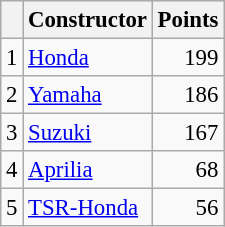<table class="wikitable" style="font-size: 95%;">
<tr>
<th></th>
<th>Constructor</th>
<th>Points</th>
</tr>
<tr>
<td align=center>1</td>
<td> <a href='#'>Honda</a></td>
<td align=right>199</td>
</tr>
<tr>
<td align=center>2</td>
<td> <a href='#'>Yamaha</a></td>
<td align=right>186</td>
</tr>
<tr>
<td align=center>3</td>
<td> <a href='#'>Suzuki</a></td>
<td align=right>167</td>
</tr>
<tr>
<td align=center>4</td>
<td> <a href='#'>Aprilia</a></td>
<td align=right>68</td>
</tr>
<tr>
<td align=center>5</td>
<td> <a href='#'>TSR-Honda</a></td>
<td align=right>56</td>
</tr>
</table>
